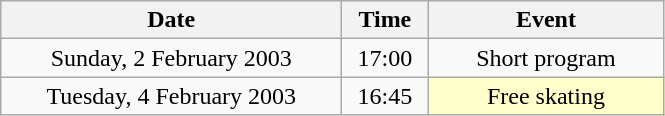<table class = "wikitable" style="text-align:center;">
<tr>
<th width=220>Date</th>
<th width=50>Time</th>
<th width=150>Event</th>
</tr>
<tr>
<td>Sunday, 2 February 2003</td>
<td>17:00</td>
<td>Short program</td>
</tr>
<tr>
<td>Tuesday, 4 February 2003</td>
<td>16:45</td>
<td bgcolor=ffffcc>Free skating</td>
</tr>
</table>
